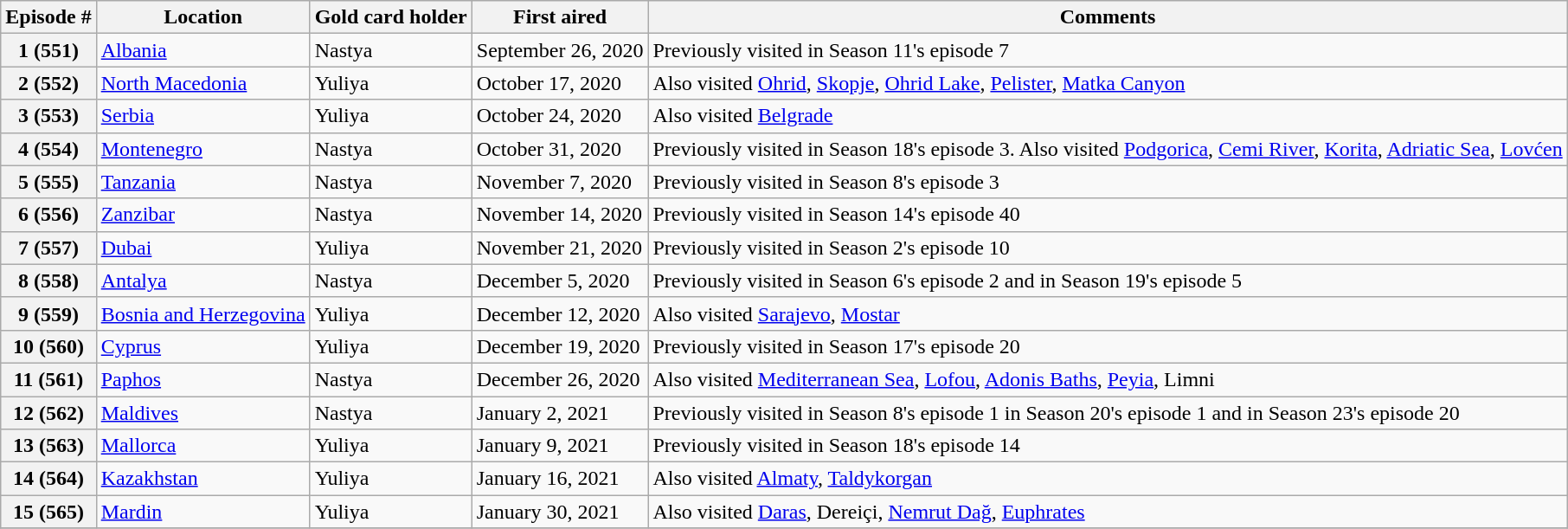<table class="wikitable">
<tr>
<th>Episode #</th>
<th>Location</th>
<th>Gold card holder</th>
<th>First aired</th>
<th>Comments</th>
</tr>
<tr>
<th>1 (551)</th>
<td> <a href='#'>Albania</a></td>
<td>Nastya</td>
<td>September 26, 2020</td>
<td>Previously visited in Season 11's episode 7</td>
</tr>
<tr>
<th>2 (552)</th>
<td> <a href='#'>North Macedonia</a></td>
<td>Yuliya</td>
<td>October 17, 2020</td>
<td>Also visited <a href='#'>Ohrid</a>, <a href='#'>Skopje</a>, <a href='#'>Ohrid Lake</a>, <a href='#'>Pelister</a>, <a href='#'>Matka Canyon</a></td>
</tr>
<tr>
<th>3 (553)</th>
<td> <a href='#'>Serbia</a></td>
<td>Yuliya</td>
<td>October 24, 2020</td>
<td>Also visited <a href='#'>Belgrade</a></td>
</tr>
<tr>
<th>4 (554)</th>
<td> <a href='#'>Montenegro</a></td>
<td>Nastya</td>
<td>October 31, 2020</td>
<td>Previously visited in Season 18's episode 3. Also visited <a href='#'>Podgorica</a>, <a href='#'>Cemi River</a>, <a href='#'>Korita</a>, <a href='#'>Adriatic Sea</a>, <a href='#'>Lovćen</a></td>
</tr>
<tr>
<th>5 (555)</th>
<td> <a href='#'>Tanzania</a></td>
<td>Nastya</td>
<td>November 7, 2020</td>
<td>Previously visited in Season 8's episode 3</td>
</tr>
<tr>
<th>6 (556)</th>
<td> <a href='#'>Zanzibar</a></td>
<td>Nastya</td>
<td>November 14, 2020</td>
<td>Previously visited in Season 14's episode 40</td>
</tr>
<tr>
<th>7 (557)</th>
<td> <a href='#'>Dubai</a></td>
<td>Yuliya</td>
<td>November 21, 2020</td>
<td>Previously visited in Season 2's episode 10</td>
</tr>
<tr>
<th>8 (558)</th>
<td> <a href='#'>Antalya</a></td>
<td>Nastya</td>
<td>December 5, 2020</td>
<td>Previously visited in Season 6's episode 2 and in Season 19's episode 5</td>
</tr>
<tr>
<th>9 (559)</th>
<td> <a href='#'>Bosnia and Herzegovina</a></td>
<td>Yuliya</td>
<td>December 12, 2020</td>
<td>Also visited <a href='#'>Sarajevo</a>, <a href='#'>Mostar</a></td>
</tr>
<tr>
<th>10 (560)</th>
<td> <a href='#'>Cyprus</a></td>
<td>Yuliya</td>
<td>December 19, 2020</td>
<td>Previously visited in Season 17's episode 20</td>
</tr>
<tr>
<th>11 (561)</th>
<td> <a href='#'>Paphos</a></td>
<td>Nastya</td>
<td>December 26, 2020</td>
<td>Also visited <a href='#'>Mediterranean Sea</a>, <a href='#'>Lofou</a>, <a href='#'>Adonis Baths</a>, <a href='#'>Peyia</a>, Limni</td>
</tr>
<tr>
<th>12 (562)</th>
<td> <a href='#'>Maldives</a></td>
<td>Nastya</td>
<td>January 2, 2021</td>
<td>Previously visited in Season 8's episode 1 in Season 20's episode 1 and in Season 23's episode 20</td>
</tr>
<tr>
<th>13 (563)</th>
<td> <a href='#'>Mallorca</a></td>
<td>Yuliya</td>
<td>January 9, 2021</td>
<td>Previously visited in Season 18's episode 14</td>
</tr>
<tr>
<th>14 (564)</th>
<td> <a href='#'>Kazakhstan</a></td>
<td>Yuliya</td>
<td>January 16, 2021</td>
<td>Also visited <a href='#'>Almaty</a>, <a href='#'>Taldykorgan</a></td>
</tr>
<tr>
<th>15 (565)</th>
<td> <a href='#'>Mardin</a></td>
<td>Yuliya</td>
<td>January 30, 2021</td>
<td>Also visited <a href='#'>Daras</a>, Dereiçi, <a href='#'>Nemrut Dağ</a>, <a href='#'>Euphrates</a></td>
</tr>
<tr>
</tr>
</table>
